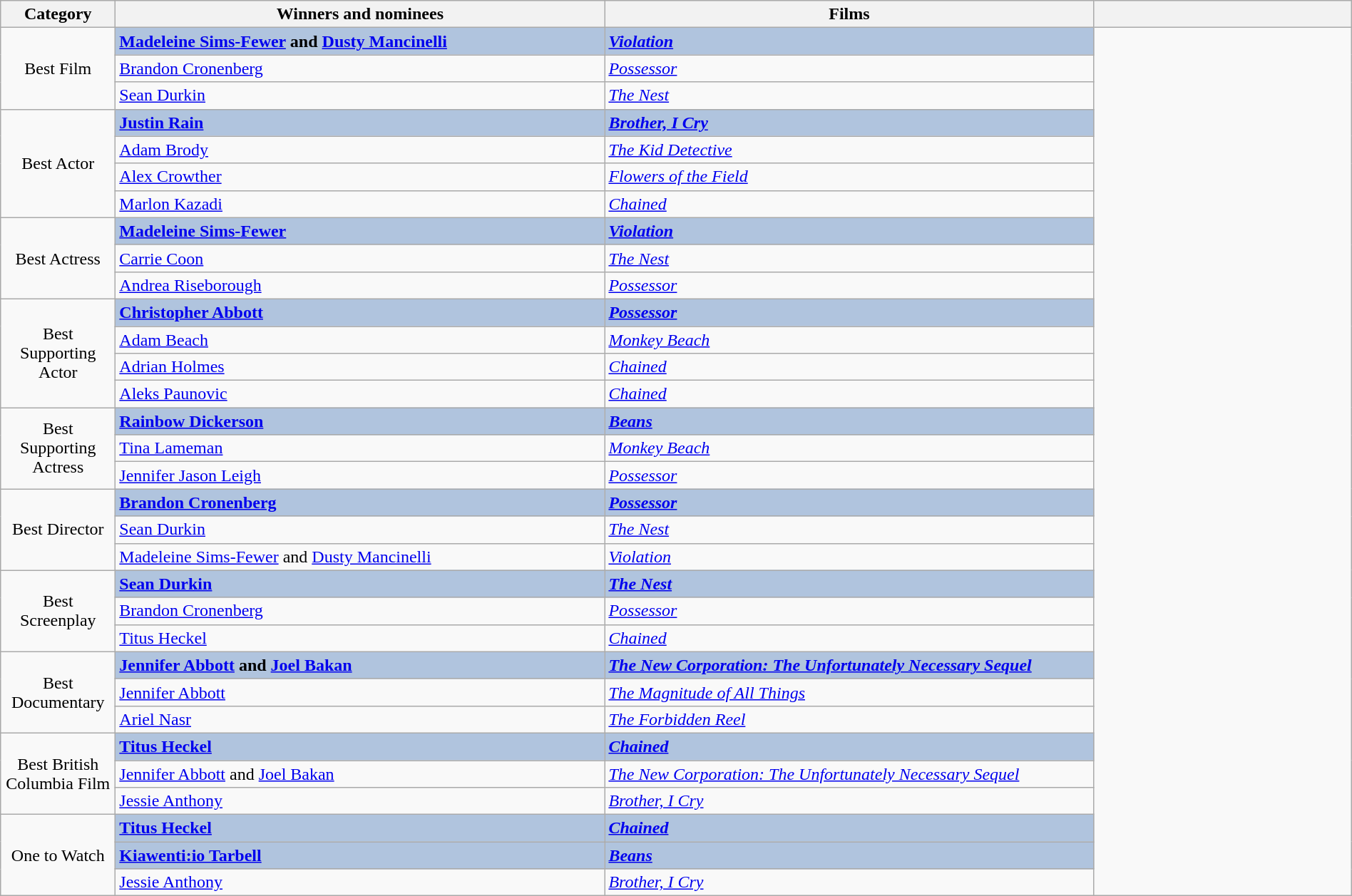<table class="wikitable" width="100%" cellpadding="5">
<tr>
<th width="100"><strong>Category</strong></th>
<th width="450"><strong>Winners and nominees</strong></th>
<th width="450"><strong>Films</strong></th>
<th scope="col" class="unsortable"></th>
</tr>
<tr>
<td style="text-align:center;" rowspan=3>Best Film</td>
<td style="background:#B0C4DE;"><strong><a href='#'>Madeleine Sims-Fewer</a> and <a href='#'>Dusty Mancinelli</a></strong></td>
<td style="background:#B0C4DE;"><strong><em><a href='#'>Violation</a></em></strong></td>
<td rowspan="33"; style="text-align:center;"><br></td>
</tr>
<tr>
<td><a href='#'>Brandon Cronenberg</a></td>
<td><em><a href='#'>Possessor</a></em></td>
</tr>
<tr>
<td><a href='#'>Sean Durkin</a></td>
<td><em><a href='#'>The Nest</a></em></td>
</tr>
<tr>
<td style="text-align:center;" rowspan=4>Best Actor</td>
<td style="background:#B0C4DE;"><strong><a href='#'>Justin Rain</a></strong></td>
<td style="background:#B0C4DE;"><strong><em><a href='#'>Brother, I Cry</a></em></strong></td>
</tr>
<tr>
<td><a href='#'>Adam Brody</a></td>
<td><em><a href='#'>The Kid Detective</a></em></td>
</tr>
<tr>
<td><a href='#'>Alex Crowther</a></td>
<td><em><a href='#'>Flowers of the Field</a></em></td>
</tr>
<tr>
<td><a href='#'>Marlon Kazadi</a></td>
<td><em><a href='#'>Chained</a></em></td>
</tr>
<tr>
<td style="text-align:center;" rowspan=3>Best Actress</td>
<td style="background:#B0C4DE;"><strong><a href='#'>Madeleine Sims-Fewer</a></strong></td>
<td style="background:#B0C4DE;"><strong><em><a href='#'>Violation</a></em></strong></td>
</tr>
<tr>
<td><a href='#'>Carrie Coon</a></td>
<td><em><a href='#'>The Nest</a></em></td>
</tr>
<tr>
<td><a href='#'>Andrea Riseborough</a></td>
<td><em><a href='#'>Possessor</a></em></td>
</tr>
<tr>
<td style="text-align:center;" rowspan=4>Best Supporting Actor</td>
<td style="background:#B0C4DE;"><strong><a href='#'>Christopher Abbott</a></strong></td>
<td style="background:#B0C4DE;"><strong><em><a href='#'>Possessor</a></em></strong></td>
</tr>
<tr>
<td><a href='#'>Adam Beach</a></td>
<td><em><a href='#'>Monkey Beach</a></em></td>
</tr>
<tr>
<td><a href='#'>Adrian Holmes</a></td>
<td><em><a href='#'>Chained</a></em></td>
</tr>
<tr>
<td><a href='#'>Aleks Paunovic</a></td>
<td><em><a href='#'>Chained</a></em></td>
</tr>
<tr>
<td style="text-align:center;" rowspan=3>Best Supporting Actress</td>
<td style="background:#B0C4DE;"><strong><a href='#'>Rainbow Dickerson</a></strong></td>
<td style="background:#B0C4DE;"><strong><em><a href='#'>Beans</a></em></strong></td>
</tr>
<tr>
<td><a href='#'>Tina Lameman</a></td>
<td><em><a href='#'>Monkey Beach</a></em></td>
</tr>
<tr>
<td><a href='#'>Jennifer Jason Leigh</a></td>
<td><em><a href='#'>Possessor</a></em></td>
</tr>
<tr>
<td style="text-align:center;" rowspan=3>Best Director</td>
<td style="background:#B0C4DE;"><strong><a href='#'>Brandon Cronenberg</a></strong></td>
<td style="background:#B0C4DE;"><strong><em><a href='#'>Possessor</a></em></strong></td>
</tr>
<tr>
<td><a href='#'>Sean Durkin</a></td>
<td><em><a href='#'>The Nest</a></em></td>
</tr>
<tr>
<td><a href='#'>Madeleine Sims-Fewer</a> and <a href='#'>Dusty Mancinelli</a></td>
<td><em><a href='#'>Violation</a></em></td>
</tr>
<tr>
<td style="text-align:center;" rowspan=3>Best Screenplay</td>
<td style="background:#B0C4DE;"><strong><a href='#'>Sean Durkin</a></strong></td>
<td style="background:#B0C4DE;"><strong><em><a href='#'>The Nest</a></em></strong></td>
</tr>
<tr>
<td><a href='#'>Brandon Cronenberg</a></td>
<td><em><a href='#'>Possessor</a></em></td>
</tr>
<tr>
<td><a href='#'>Titus Heckel</a></td>
<td><em><a href='#'>Chained</a></em></td>
</tr>
<tr>
<td style="text-align:center;" rowspan=3>Best Documentary</td>
<td style="background:#B0C4DE;"><strong><a href='#'>Jennifer Abbott</a> and <a href='#'>Joel Bakan</a></strong></td>
<td style="background:#B0C4DE;"><strong><em><a href='#'>The New Corporation: The Unfortunately Necessary Sequel</a></em></strong></td>
</tr>
<tr>
<td><a href='#'>Jennifer Abbott</a></td>
<td><em><a href='#'>The Magnitude of All Things</a></em></td>
</tr>
<tr>
<td><a href='#'>Ariel Nasr</a></td>
<td><em><a href='#'>The Forbidden Reel</a></em></td>
</tr>
<tr>
<td style="text-align:center;" rowspan=3>Best British Columbia Film</td>
<td style="background:#B0C4DE;"><strong><a href='#'>Titus Heckel</a></strong></td>
<td style="background:#B0C4DE;"><strong><em><a href='#'>Chained</a></em></strong></td>
</tr>
<tr>
<td><a href='#'>Jennifer Abbott</a> and <a href='#'>Joel Bakan</a></td>
<td><em><a href='#'>The New Corporation: The Unfortunately Necessary Sequel</a></em></td>
</tr>
<tr>
<td><a href='#'>Jessie Anthony</a></td>
<td><em><a href='#'>Brother, I Cry</a></em></td>
</tr>
<tr>
<td style="text-align:center;" rowspan=3>One to Watch</td>
<td style="background:#B0C4DE;"><strong><a href='#'>Titus Heckel</a></strong></td>
<td style="background:#B0C4DE;"><strong><em><a href='#'>Chained</a></em></strong></td>
</tr>
<tr>
<td style="background:#B0C4DE;"><strong><a href='#'>Kiawenti:io Tarbell</a></strong></td>
<td style="background:#B0C4DE;"><strong><em><a href='#'>Beans</a></em></strong></td>
</tr>
<tr>
<td><a href='#'>Jessie Anthony</a></td>
<td><em><a href='#'>Brother, I Cry</a></em></td>
</tr>
</table>
